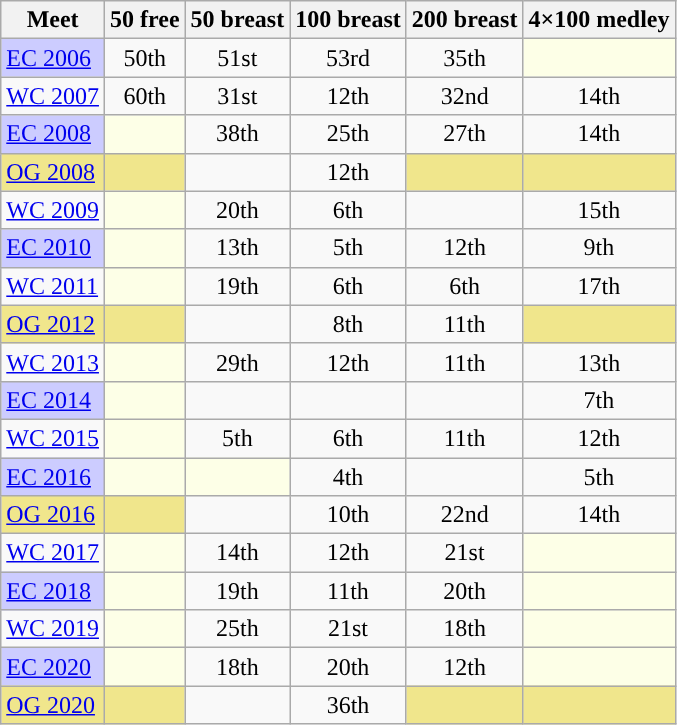<table class="sortable wikitable">
<tr>
<th>Meet</th>
<th class="unsortable">50 free</th>
<th class="unsortable">50 breast</th>
<th class="unsortable">100 breast</th>
<th class="unsortable">200 breast</th>
<th class="unsortable">4×100 medley</th>
</tr>
<tr>
<td style="background:#ccccff"><a href='#'>EC 2006</a></td>
<td align="center">50th</td>
<td align="center">51st</td>
<td align="center">53rd</td>
<td align="center">35th</td>
<td style="background:#fdffe7"></td>
</tr>
<tr>
<td><a href='#'>WC 2007</a></td>
<td align="center">60th</td>
<td align="center">31st</td>
<td align="center">12th</td>
<td align="center">32nd</td>
<td align="center">14th</td>
</tr>
<tr>
<td style="background:#ccccff"><a href='#'>EC 2008</a></td>
<td style="background:#fdffe7"></td>
<td align="center">38th</td>
<td align="center">25th</td>
<td align="center">27th</td>
<td align="center">14th</td>
</tr>
<tr>
<td style="background:#f0e68c"><a href='#'>OG 2008</a></td>
<td style="background:#f0e68c"></td>
<td></td>
<td align="center">12th</td>
<td style="background:#f0e68c"></td>
<td style="background:#f0e68c"></td>
</tr>
<tr>
<td><a href='#'>WC 2009</a></td>
<td style="background:#fdffe7"></td>
<td align="center">20th</td>
<td align="center">6th</td>
<td align="center"></td>
<td align="center">15th</td>
</tr>
<tr>
<td style="background:#ccccff"><a href='#'>EC 2010</a></td>
<td style="background:#fdffe7"></td>
<td align="center">13th</td>
<td align="center">5th</td>
<td align="center">12th</td>
<td align="center">9th</td>
</tr>
<tr>
<td><a href='#'>WC 2011</a></td>
<td style="background:#fdffe7"></td>
<td align="center">19th</td>
<td align="center">6th</td>
<td align="center">6th</td>
<td align="center">17th</td>
</tr>
<tr>
<td style="background:#f0e68c"><a href='#'>OG 2012</a></td>
<td style="background:#f0e68c"></td>
<td></td>
<td align="center">8th</td>
<td align="center">11th</td>
<td style="background:#f0e68c"></td>
</tr>
<tr>
<td><a href='#'>WC 2013</a></td>
<td style="background:#fdffe7"></td>
<td align="center">29th</td>
<td align="center">12th</td>
<td align="center">11th</td>
<td align="center">13th</td>
</tr>
<tr>
<td style="background:#ccccff"><a href='#'>EC 2014</a></td>
<td style="background:#fdffe7"></td>
<td align="center"></td>
<td align="center"></td>
<td align="center"></td>
<td align="center">7th</td>
</tr>
<tr>
<td><a href='#'>WC 2015</a></td>
<td style="background:#fdffe7"></td>
<td align="center">5th</td>
<td align="center">6th</td>
<td align="center">11th</td>
<td align="center">12th</td>
</tr>
<tr>
<td style="background:#ccccff"><a href='#'>EC 2016</a></td>
<td style="background:#fdffe7"></td>
<td style="background:#fdffe7"></td>
<td align="center">4th</td>
<td align="center"></td>
<td align="center">5th</td>
</tr>
<tr>
<td style="background:#f0e68c"><a href='#'>OG 2016</a></td>
<td style="background:#f0e68c"></td>
<td></td>
<td align="center">10th</td>
<td align="center">22nd</td>
<td align="center">14th</td>
</tr>
<tr>
<td><a href='#'>WC 2017</a></td>
<td style="background:#fdffe7"></td>
<td align="center">14th</td>
<td align="center">12th</td>
<td align="center">21st</td>
<td style="background:#fdffe7"></td>
</tr>
<tr>
<td style="background:#ccccff"><a href='#'>EC 2018</a></td>
<td style="background:#fdffe7"></td>
<td align="center">19th</td>
<td align="center">11th</td>
<td align="center">20th</td>
<td style="background:#fdffe7"></td>
</tr>
<tr>
<td><a href='#'>WC 2019</a></td>
<td style="background:#fdffe7"></td>
<td align="center">25th</td>
<td align="center">21st</td>
<td align="center">18th</td>
<td style="background:#fdffe7"></td>
</tr>
<tr>
<td style="background:#ccccff"><a href='#'>EC 2020</a></td>
<td style="background:#fdffe7"></td>
<td align="center">18th</td>
<td align="center">20th</td>
<td align="center">12th</td>
<td style="background:#fdffe7"></td>
</tr>
<tr>
<td style="background:#f0e68c"><a href='#'>OG 2020</a></td>
<td style="background:#f0e68c"></td>
<td></td>
<td align="center">36th</td>
<td style="background:#f0e68c"></td>
<td style="background:#f0e68c"></td>
</tr>
</table>
